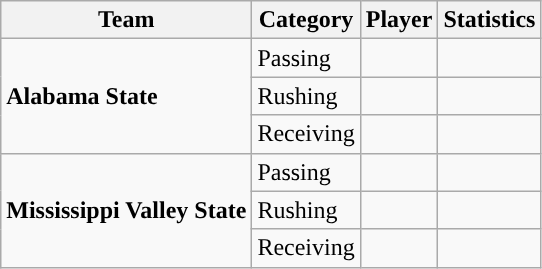<table class="wikitable" style="float: left;">
<tr>
<th>Team</th>
<th>Category</th>
<th>Player</th>
<th>Statistics</th>
</tr>
<tr>
<td rowspan=3><strong>Alabama State</strong></td>
<td>Passing</td>
<td> </td>
<td> </td>
</tr>
<tr>
<td>Rushing</td>
<td> </td>
<td> </td>
</tr>
<tr>
<td>Receiving</td>
<td> </td>
<td> </td>
</tr>
<tr>
<td rowspan=3><strong>Mississippi Valley State</strong></td>
<td>Passing</td>
<td> </td>
<td> </td>
</tr>
<tr>
<td>Rushing</td>
<td> </td>
<td> </td>
</tr>
<tr>
<td>Receiving</td>
<td> </td>
<td> </td>
</tr>
</table>
